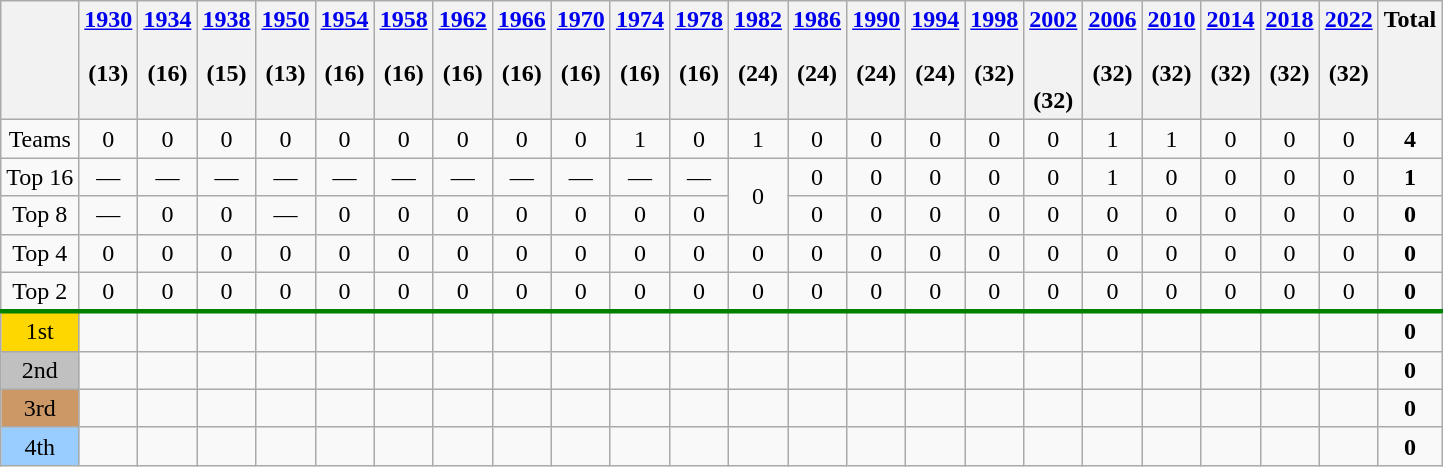<table class="wikitable" style="text-align: center">
<tr valign=top>
<th></th>
<th><a href='#'>1930</a><br> <br> (13)</th>
<th><a href='#'>1934</a><br> <br> (16)</th>
<th><a href='#'>1938</a><br> <br> (15)</th>
<th><a href='#'>1950</a><br> <br> (13)</th>
<th><a href='#'>1954</a><br> <br> (16)</th>
<th><a href='#'>1958</a><br> <br> (16)</th>
<th><a href='#'>1962</a><br> <br> (16)</th>
<th><a href='#'>1966</a><br> <br> (16)</th>
<th><a href='#'>1970</a><br> <br> (16)</th>
<th><a href='#'>1974</a><br> <br> (16)</th>
<th><a href='#'>1978</a><br> <br> (16)</th>
<th><a href='#'>1982</a><br> <br> (24)</th>
<th><a href='#'>1986</a><br> <br> (24)</th>
<th><a href='#'>1990</a><br> <br> (24)</th>
<th><a href='#'>1994</a><br> <br> (24)</th>
<th><a href='#'>1998</a><br> <br> (32)</th>
<th><a href='#'>2002</a><br> <br><br> (32)</th>
<th><a href='#'>2006</a><br> <br> (32)</th>
<th><a href='#'>2010</a><br> <br> (32)</th>
<th><a href='#'>2014</a><br> <br> (32)</th>
<th><a href='#'>2018</a><br> <br> (32)</th>
<th><a href='#'>2022</a><br> <br> (32)</th>
<th>Total</th>
</tr>
<tr>
<td>Teams</td>
<td>0</td>
<td>0</td>
<td>0</td>
<td>0</td>
<td>0</td>
<td>0</td>
<td>0</td>
<td>0</td>
<td>0</td>
<td>1</td>
<td>0</td>
<td>1</td>
<td>0</td>
<td>0</td>
<td>0</td>
<td>0</td>
<td>0</td>
<td>1</td>
<td>1</td>
<td>0</td>
<td>0</td>
<td>0</td>
<td><strong>4</strong></td>
</tr>
<tr>
<td>Top 16</td>
<td>—</td>
<td>—</td>
<td>—</td>
<td>—</td>
<td>—</td>
<td>—</td>
<td>—</td>
<td>—</td>
<td>—</td>
<td>—</td>
<td>—</td>
<td rowspan=2>0</td>
<td>0</td>
<td>0</td>
<td>0</td>
<td>0</td>
<td>0</td>
<td>1</td>
<td>0</td>
<td>0</td>
<td>0</td>
<td>0</td>
<td><strong>1</strong></td>
</tr>
<tr>
<td>Top 8</td>
<td>—</td>
<td>0</td>
<td>0</td>
<td>—</td>
<td>0</td>
<td>0</td>
<td>0</td>
<td>0</td>
<td>0</td>
<td>0</td>
<td>0</td>
<td>0</td>
<td>0</td>
<td>0</td>
<td>0</td>
<td>0</td>
<td>0</td>
<td>0</td>
<td>0</td>
<td>0</td>
<td>0</td>
<td><strong>0</strong></td>
</tr>
<tr>
<td>Top 4</td>
<td>0</td>
<td>0</td>
<td>0</td>
<td>0</td>
<td>0</td>
<td>0</td>
<td>0</td>
<td>0</td>
<td>0</td>
<td>0</td>
<td>0</td>
<td>0</td>
<td>0</td>
<td>0</td>
<td>0</td>
<td>0</td>
<td>0</td>
<td>0</td>
<td>0</td>
<td>0</td>
<td>0</td>
<td>0</td>
<td><strong>0</strong></td>
</tr>
<tr>
<td>Top 2</td>
<td>0</td>
<td>0</td>
<td>0</td>
<td>0</td>
<td>0</td>
<td>0</td>
<td>0</td>
<td>0</td>
<td>0</td>
<td>0</td>
<td>0</td>
<td>0</td>
<td>0</td>
<td>0</td>
<td>0</td>
<td>0</td>
<td>0</td>
<td>0</td>
<td>0</td>
<td>0</td>
<td>0</td>
<td>0</td>
<td><strong>0</strong></td>
</tr>
<tr style="border-top:3px solid green;">
<td bgcolor=gold>1st</td>
<td></td>
<td></td>
<td></td>
<td></td>
<td></td>
<td></td>
<td></td>
<td></td>
<td></td>
<td></td>
<td></td>
<td></td>
<td></td>
<td></td>
<td></td>
<td></td>
<td></td>
<td></td>
<td></td>
<td></td>
<td></td>
<td></td>
<td><strong>0</strong></td>
</tr>
<tr>
<td bgcolor=silver>2nd</td>
<td></td>
<td></td>
<td></td>
<td></td>
<td></td>
<td></td>
<td></td>
<td></td>
<td></td>
<td></td>
<td></td>
<td></td>
<td></td>
<td></td>
<td></td>
<td></td>
<td></td>
<td></td>
<td></td>
<td></td>
<td></td>
<td></td>
<td><strong>0</strong></td>
</tr>
<tr>
<td bgcolor=#cc9966>3rd</td>
<td></td>
<td></td>
<td></td>
<td></td>
<td></td>
<td></td>
<td></td>
<td></td>
<td></td>
<td></td>
<td></td>
<td></td>
<td></td>
<td></td>
<td></td>
<td></td>
<td></td>
<td></td>
<td></td>
<td></td>
<td></td>
<td></td>
<td><strong>0</strong></td>
</tr>
<tr>
<td bgcolor=#9acdff>4th</td>
<td></td>
<td></td>
<td></td>
<td></td>
<td></td>
<td></td>
<td></td>
<td></td>
<td></td>
<td></td>
<td></td>
<td></td>
<td></td>
<td></td>
<td></td>
<td></td>
<td></td>
<td></td>
<td></td>
<td></td>
<td></td>
<td></td>
<td><strong>0</strong></td>
</tr>
</table>
